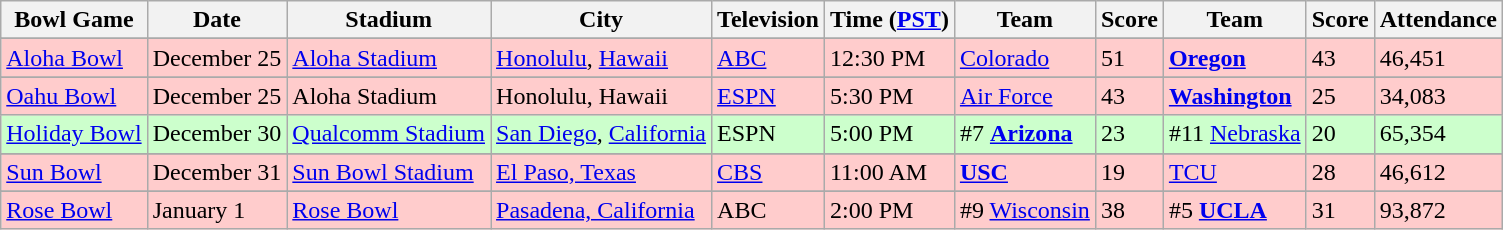<table class="wikitable">
<tr>
<th>Bowl Game</th>
<th>Date</th>
<th>Stadium</th>
<th>City</th>
<th>Television</th>
<th>Time (<a href='#'>PST</a>)</th>
<th>Team</th>
<th>Score</th>
<th>Team</th>
<th>Score</th>
<th>Attendance</th>
</tr>
<tr>
</tr>
<tr bgcolor=#ffcccc>
<td><a href='#'>Aloha Bowl</a></td>
<td>December 25</td>
<td><a href='#'>Aloha Stadium</a></td>
<td><a href='#'>Honolulu</a>, <a href='#'>Hawaii</a></td>
<td><a href='#'>ABC</a></td>
<td>12:30 PM</td>
<td><a href='#'>Colorado</a></td>
<td>51</td>
<td><strong><a href='#'>Oregon</a></strong></td>
<td>43</td>
<td>46,451</td>
</tr>
<tr>
</tr>
<tr bgcolor=#ffcccc>
<td><a href='#'>Oahu Bowl</a></td>
<td>December 25</td>
<td>Aloha Stadium</td>
<td>Honolulu, Hawaii</td>
<td><a href='#'>ESPN</a></td>
<td>5:30 PM</td>
<td><a href='#'>Air Force</a></td>
<td>43</td>
<td><strong><a href='#'>Washington</a></strong></td>
<td>25</td>
<td>34,083</td>
</tr>
<tr bgcolor=#ccffcc>
<td><a href='#'>Holiday Bowl</a></td>
<td>December 30</td>
<td><a href='#'>Qualcomm Stadium</a></td>
<td><a href='#'>San Diego</a>, <a href='#'>California</a></td>
<td>ESPN</td>
<td>5:00 PM</td>
<td>#7 <strong><a href='#'>Arizona</a></strong></td>
<td>23</td>
<td>#11 <a href='#'>Nebraska</a></td>
<td>20</td>
<td>65,354</td>
</tr>
<tr>
</tr>
<tr bgcolor=#ffcccc>
<td><a href='#'>Sun Bowl</a></td>
<td>December 31</td>
<td><a href='#'>Sun Bowl Stadium</a></td>
<td><a href='#'>El Paso, Texas</a></td>
<td><a href='#'>CBS</a></td>
<td>11:00 AM</td>
<td><strong><a href='#'>USC</a></strong></td>
<td>19</td>
<td><a href='#'>TCU</a></td>
<td>28</td>
<td>46,612</td>
</tr>
<tr>
</tr>
<tr bgcolor=#ffcccc>
<td><a href='#'>Rose Bowl</a></td>
<td>January 1</td>
<td><a href='#'>Rose Bowl</a></td>
<td><a href='#'>Pasadena, California</a></td>
<td>ABC</td>
<td>2:00 PM</td>
<td>#9 <a href='#'>Wisconsin</a></td>
<td>38</td>
<td>#5 <strong><a href='#'>UCLA</a></strong></td>
<td>31</td>
<td>93,872</td>
</tr>
</table>
